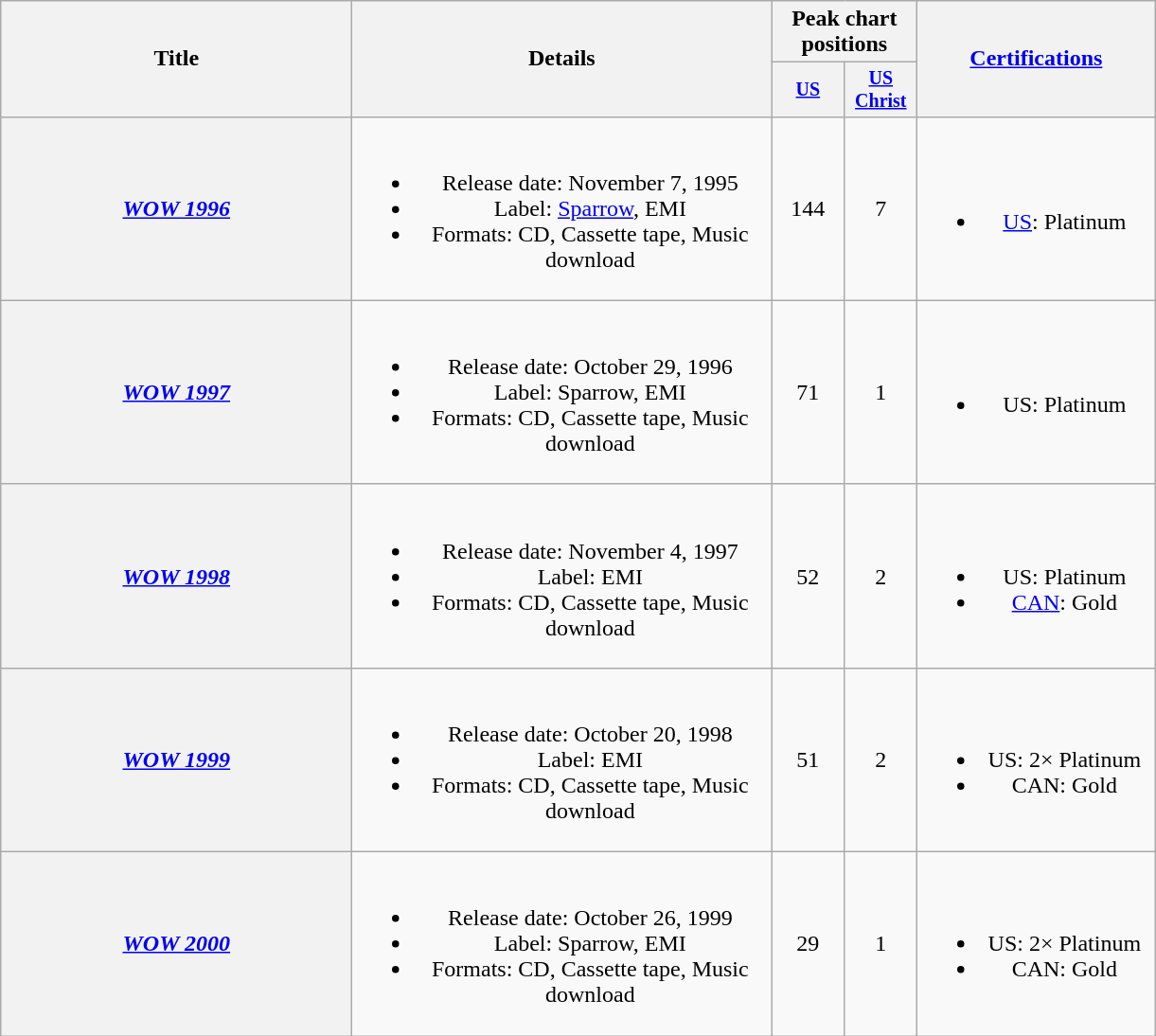<table class="wikitable plainrowheaders" style="text-align:center;">
<tr>
<th rowspan="2" style="width:15em;">Title</th>
<th rowspan="2" style="width:18em;">Details</th>
<th colspan="2">Peak chart positions</th>
<th rowspan="2" style="width:10em;"><a href='#'>Certifications</a><br></th>
</tr>
<tr style=font-size:smaller;>
<th style="width:45px;"><a href='#'>US</a><br></th>
<th style="width:45px;"><a href='#'>US Christ</a><br></th>
</tr>
<tr>
<th scope="row"><em><a href='#'>WOW 1996</a></em></th>
<td><br><ul><li>Release date: November 7, 1995</li><li>Label: <a href='#'>Sparrow</a>, EMI</li><li>Formats: CD, Cassette tape, Music download</li></ul></td>
<td>144</td>
<td>7</td>
<td><br><ul><li><a href='#'>US</a>: Platinum</li></ul></td>
</tr>
<tr>
<th scope="row"><em><a href='#'>WOW 1997</a></em></th>
<td><br><ul><li>Release date: October 29, 1996</li><li>Label: Sparrow, EMI</li><li>Formats: CD, Cassette tape, Music download</li></ul></td>
<td>71</td>
<td>1</td>
<td><br><ul><li>US: Platinum</li></ul></td>
</tr>
<tr>
<th scope="row"><em><a href='#'>WOW 1998</a></em></th>
<td><br><ul><li>Release date: November 4, 1997</li><li>Label: EMI</li><li>Formats: CD, Cassette tape, Music download</li></ul></td>
<td>52</td>
<td>2</td>
<td><br><ul><li>US: Platinum</li><li><a href='#'>CAN</a>: Gold</li></ul></td>
</tr>
<tr>
<th scope="row"><em><a href='#'>WOW 1999</a></em></th>
<td><br><ul><li>Release date: October 20, 1998</li><li>Label: EMI</li><li>Formats: CD, Cassette tape, Music download</li></ul></td>
<td>51</td>
<td>2</td>
<td><br><ul><li>US: 2× Platinum</li><li>CAN: Gold</li></ul></td>
</tr>
<tr>
<th scope="row"><em><a href='#'>WOW 2000</a></em></th>
<td><br><ul><li>Release date: October 26, 1999</li><li>Label: Sparrow, EMI</li><li>Formats: CD, Cassette tape, Music download</li></ul></td>
<td>29</td>
<td>1</td>
<td><br><ul><li>US: 2× Platinum</li><li>CAN: Gold</li></ul></td>
</tr>
</table>
